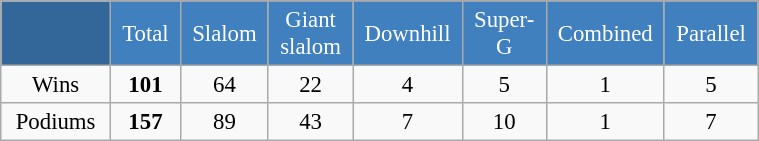<table class="wikitable"  style="font-size:95%; text-align:center; border:gray solid 1px; width:40%;">
<tr style="background:#369; color:white;">
<td rowspan="2" style="width:3%;"></td>
</tr>
<tr style="background:#4180be; color:white;">
<td style="width:2%;">Total</td>
<td style="width:2%;">Slalom</td>
<td style="width:2%;">Giant slalom</td>
<td style="width:2%;">Downhill</td>
<td style="width:2%;">Super-G</td>
<td style="width:2%;">Combined</td>
<td style="width:2%;">Parallel</td>
</tr>
<tr>
<td>Wins</td>
<td><strong>101</strong></td>
<td>64</td>
<td>22</td>
<td>4</td>
<td>5</td>
<td>1</td>
<td>5</td>
</tr>
<tr>
<td>Podiums</td>
<td><strong>157</strong></td>
<td>89</td>
<td>43</td>
<td>7</td>
<td>10</td>
<td>1</td>
<td>7</td>
</tr>
</table>
